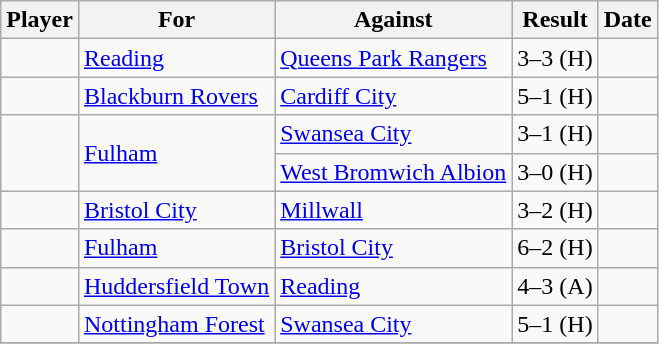<table class="wikitable">
<tr>
<th>Player</th>
<th>For</th>
<th>Against</th>
<th>Result</th>
<th>Date</th>
</tr>
<tr>
<td> </td>
<td><a href='#'>Reading</a></td>
<td><a href='#'>Queens Park Rangers</a></td>
<td>3–3 (H)</td>
<td></td>
</tr>
<tr>
<td>  </td>
<td><a href='#'>Blackburn Rovers</a></td>
<td><a href='#'>Cardiff City</a></td>
<td>5–1 (H)</td>
<td></td>
</tr>
<tr>
<td rowspan="2"> </td>
<td rowspan="2"><a href='#'>Fulham</a></td>
<td><a href='#'>Swansea City</a></td>
<td>3–1 (H)</td>
<td></td>
</tr>
<tr>
<td><a href='#'>West Bromwich Albion</a></td>
<td>3–0 (H)</td>
<td></td>
</tr>
<tr>
<td> </td>
<td><a href='#'>Bristol City</a></td>
<td><a href='#'>Millwall</a></td>
<td>3–2 (H)</td>
<td></td>
</tr>
<tr>
<td> </td>
<td><a href='#'>Fulham</a></td>
<td><a href='#'>Bristol City</a></td>
<td>6–2 (H)</td>
<td></td>
</tr>
<tr>
<td> </td>
<td><a href='#'>Huddersfield Town</a></td>
<td><a href='#'>Reading</a></td>
<td>4–3 (A)</td>
<td></td>
</tr>
<tr>
<td> </td>
<td><a href='#'>Nottingham Forest</a></td>
<td><a href='#'>Swansea City</a></td>
<td>5–1 (H)</td>
<td></td>
</tr>
<tr>
</tr>
</table>
